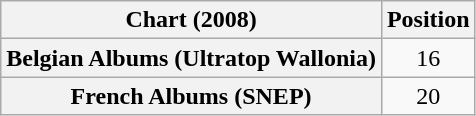<table class="wikitable sortable plainrowheaders" style="text-align:center">
<tr>
<th scope="col">Chart (2008)</th>
<th scope="col">Position</th>
</tr>
<tr>
<th scope="row">Belgian Albums (Ultratop Wallonia)</th>
<td>16</td>
</tr>
<tr>
<th scope="row">French Albums (SNEP)</th>
<td>20</td>
</tr>
</table>
